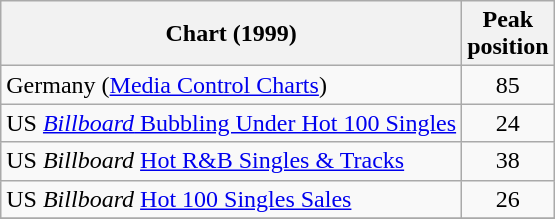<table class="wikitable">
<tr>
<th>Chart (1999)</th>
<th>Peak<br>position</th>
</tr>
<tr>
<td>Germany (<a href='#'>Media Control Charts</a>)</td>
<td align="center">85</td>
</tr>
<tr>
<td>US <a href='#'><em>Billboard</em> Bubbling Under Hot 100 Singles</a></td>
<td align="center">24</td>
</tr>
<tr>
<td>US <em>Billboard</em> <a href='#'>Hot R&B Singles & Tracks</a></td>
<td align="center">38</td>
</tr>
<tr>
<td>US <em>Billboard</em> <a href='#'>Hot 100 Singles Sales</a></td>
<td align="center">26</td>
</tr>
<tr>
</tr>
</table>
